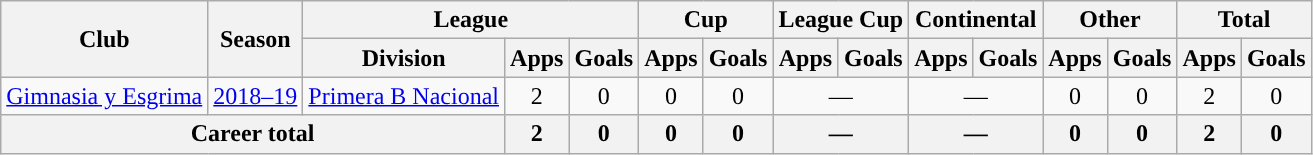<table class="wikitable" style="text-align:center">
<tr>
<th rowspan="2">Club</th>
<th rowspan="2">Season</th>
<th colspan="3">League</th>
<th colspan="2">Cup</th>
<th colspan="2">League Cup</th>
<th colspan="2">Continental</th>
<th colspan="2">Other</th>
<th colspan="2">Total</th>
</tr>
<tr>
<th>Division</th>
<th>Apps</th>
<th>Goals</th>
<th>Apps</th>
<th>Goals</th>
<th>Apps</th>
<th>Goals</th>
<th>Apps</th>
<th>Goals</th>
<th>Apps</th>
<th>Goals</th>
<th>Apps</th>
<th>Goals</th>
</tr>
<tr>
<td rowspan="1"><a href='#'>Gimnasia y Esgrima</a></td>
<td><a href='#'>2018–19</a></td>
<td rowspan="1"><a href='#'>Primera B Nacional</a></td>
<td>2</td>
<td>0</td>
<td>0</td>
<td>0</td>
<td colspan="2">—</td>
<td colspan="2">—</td>
<td>0</td>
<td>0</td>
<td>2</td>
<td>0</td>
</tr>
<tr>
<th colspan="3">Career total</th>
<th>2</th>
<th>0</th>
<th>0</th>
<th>0</th>
<th colspan="2">—</th>
<th colspan="2">—</th>
<th>0</th>
<th>0</th>
<th>2</th>
<th>0</th>
</tr>
</table>
